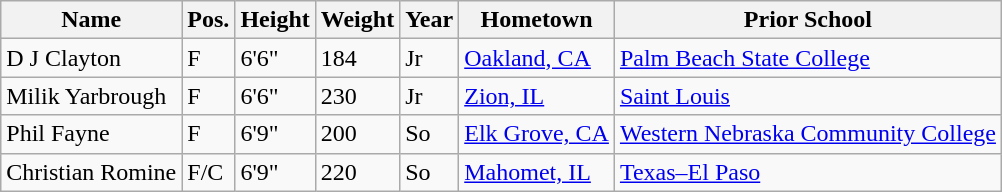<table class="wikitable sortable" border="1">
<tr>
<th>Name</th>
<th>Pos.</th>
<th>Height</th>
<th>Weight</th>
<th>Year</th>
<th>Hometown</th>
<th class="unsortable">Prior School</th>
</tr>
<tr>
<td>D J Clayton</td>
<td>F</td>
<td>6'6"</td>
<td>184</td>
<td>Jr</td>
<td><a href='#'>Oakland, CA</a></td>
<td><a href='#'>Palm Beach State College</a></td>
</tr>
<tr>
<td>Milik Yarbrough</td>
<td>F</td>
<td>6'6"</td>
<td>230</td>
<td>Jr</td>
<td><a href='#'>Zion, IL</a></td>
<td><a href='#'>Saint Louis</a></td>
</tr>
<tr>
<td>Phil Fayne</td>
<td>F</td>
<td>6'9"</td>
<td>200</td>
<td>So</td>
<td><a href='#'>Elk Grove, CA</a></td>
<td><a href='#'>Western Nebraska Community College</a></td>
</tr>
<tr>
<td>Christian Romine</td>
<td>F/C</td>
<td>6'9"</td>
<td>220</td>
<td>So</td>
<td><a href='#'>Mahomet, IL</a></td>
<td><a href='#'>Texas–El Paso</a></td>
</tr>
</table>
